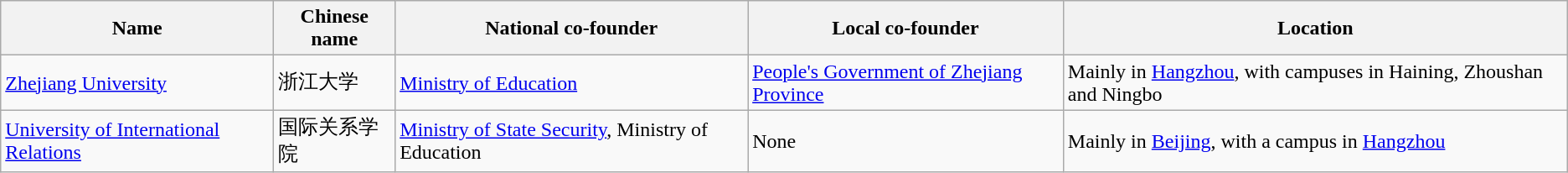<table class="wikitable + sortable">
<tr>
<th>Name</th>
<th>Chinese name</th>
<th>National co-founder</th>
<th>Local co-founder</th>
<th>Location</th>
</tr>
<tr>
<td><a href='#'>Zhejiang University</a></td>
<td>浙江大学</td>
<td><a href='#'>Ministry of Education</a></td>
<td><a href='#'>People's Government of Zhejiang Province</a></td>
<td>Mainly in <a href='#'>Hangzhou</a>, with campuses in Haining, Zhoushan and Ningbo</td>
</tr>
<tr>
<td><a href='#'>University of International Relations</a></td>
<td>国际关系学院</td>
<td><a href='#'>Ministry of State Security</a>, Ministry of Education</td>
<td>None</td>
<td>Mainly in <a href='#'>Beijing</a>, with a campus in <a href='#'>Hangzhou</a></td>
</tr>
</table>
